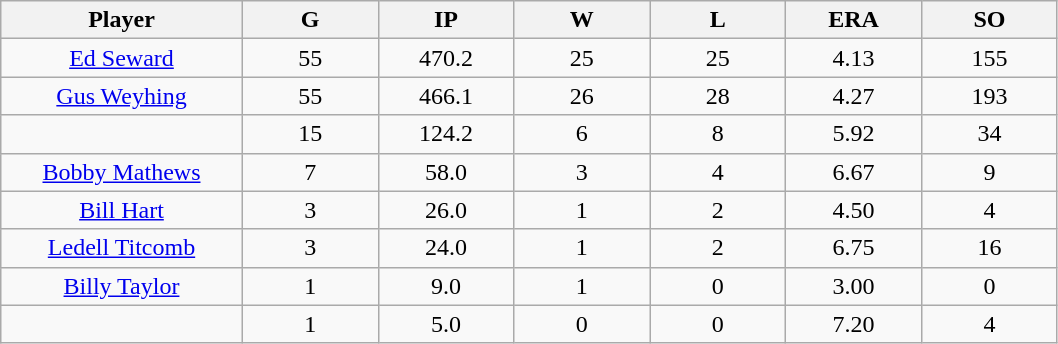<table class="wikitable sortable">
<tr>
<th bgcolor="#DDDDFF" width="16%">Player</th>
<th bgcolor="#DDDDFF" width="9%">G</th>
<th bgcolor="#DDDDFF" width="9%">IP</th>
<th bgcolor="#DDDDFF" width="9%">W</th>
<th bgcolor="#DDDDFF" width="9%">L</th>
<th bgcolor="#DDDDFF" width="9%">ERA</th>
<th bgcolor="#DDDDFF" width="9%">SO</th>
</tr>
<tr align="center">
<td><a href='#'>Ed Seward</a></td>
<td>55</td>
<td>470.2</td>
<td>25</td>
<td>25</td>
<td>4.13</td>
<td>155</td>
</tr>
<tr align="center">
<td><a href='#'>Gus Weyhing</a></td>
<td>55</td>
<td>466.1</td>
<td>26</td>
<td>28</td>
<td>4.27</td>
<td>193</td>
</tr>
<tr align="center">
<td></td>
<td>15</td>
<td>124.2</td>
<td>6</td>
<td>8</td>
<td>5.92</td>
<td>34</td>
</tr>
<tr align="center">
<td><a href='#'>Bobby Mathews</a></td>
<td>7</td>
<td>58.0</td>
<td>3</td>
<td>4</td>
<td>6.67</td>
<td>9</td>
</tr>
<tr align="center">
<td><a href='#'>Bill Hart</a></td>
<td>3</td>
<td>26.0</td>
<td>1</td>
<td>2</td>
<td>4.50</td>
<td>4</td>
</tr>
<tr align="center">
<td><a href='#'>Ledell Titcomb</a></td>
<td>3</td>
<td>24.0</td>
<td>1</td>
<td>2</td>
<td>6.75</td>
<td>16</td>
</tr>
<tr align="center">
<td><a href='#'>Billy Taylor</a></td>
<td>1</td>
<td>9.0</td>
<td>1</td>
<td>0</td>
<td>3.00</td>
<td>0</td>
</tr>
<tr align="center">
<td></td>
<td>1</td>
<td>5.0</td>
<td>0</td>
<td>0</td>
<td>7.20</td>
<td>4</td>
</tr>
</table>
